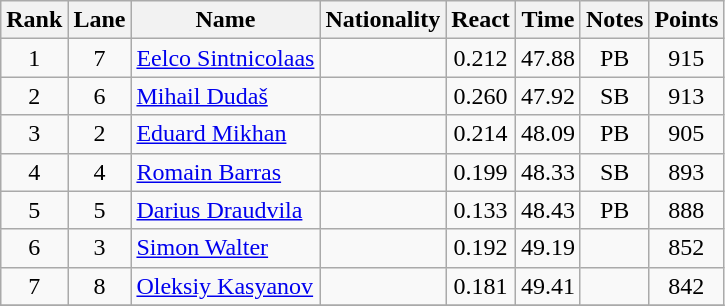<table class="wikitable sortable" style="text-align:center">
<tr>
<th>Rank</th>
<th>Lane</th>
<th>Name</th>
<th>Nationality</th>
<th>React</th>
<th>Time</th>
<th>Notes</th>
<th>Points</th>
</tr>
<tr>
<td>1</td>
<td>7</td>
<td align="left"><a href='#'>Eelco Sintnicolaas</a></td>
<td align=left></td>
<td>0.212</td>
<td>47.88</td>
<td>PB</td>
<td>915</td>
</tr>
<tr>
<td>2</td>
<td>6</td>
<td align="left"><a href='#'>Mihail Dudaš</a></td>
<td align=left></td>
<td>0.260</td>
<td>47.92</td>
<td>SB</td>
<td>913</td>
</tr>
<tr>
<td>3</td>
<td>2</td>
<td align="left"><a href='#'>Eduard Mikhan</a></td>
<td align=left></td>
<td>0.214</td>
<td>48.09</td>
<td>PB</td>
<td>905</td>
</tr>
<tr>
<td>4</td>
<td>4</td>
<td align="left"><a href='#'>Romain Barras</a></td>
<td align=left></td>
<td>0.199</td>
<td>48.33</td>
<td>SB</td>
<td>893</td>
</tr>
<tr>
<td>5</td>
<td>5</td>
<td align="left"><a href='#'>Darius Draudvila</a></td>
<td align=left></td>
<td>0.133</td>
<td>48.43</td>
<td>PB</td>
<td>888</td>
</tr>
<tr>
<td>6</td>
<td>3</td>
<td align="left"><a href='#'>Simon Walter</a></td>
<td align=left></td>
<td>0.192</td>
<td>49.19</td>
<td></td>
<td>852</td>
</tr>
<tr>
<td>7</td>
<td>8</td>
<td align="left"><a href='#'>Oleksiy Kasyanov</a></td>
<td align=left></td>
<td>0.181</td>
<td>49.41</td>
<td></td>
<td>842</td>
</tr>
<tr>
</tr>
</table>
